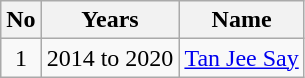<table class="wikitable" style="text-align:center;">
<tr>
<th>No</th>
<th>Years</th>
<th>Name</th>
</tr>
<tr>
<td>1</td>
<td>2014 to 2020</td>
<td><a href='#'>Tan Jee Say</a></td>
</tr>
</table>
